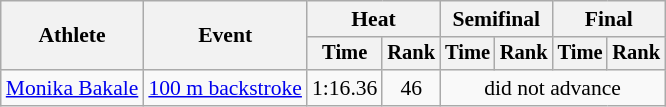<table class=wikitable style="font-size:90%">
<tr>
<th rowspan="2">Athlete</th>
<th rowspan="2">Event</th>
<th colspan="2">Heat</th>
<th colspan="2">Semifinal</th>
<th colspan="2">Final</th>
</tr>
<tr style="font-size:95%">
<th>Time</th>
<th>Rank</th>
<th>Time</th>
<th>Rank</th>
<th>Time</th>
<th>Rank</th>
</tr>
<tr align=center>
<td align=left><a href='#'>Monika Bakale</a></td>
<td align=left><a href='#'>100 m backstroke</a></td>
<td>1:16.36</td>
<td>46</td>
<td colspan=4>did not advance</td>
</tr>
</table>
